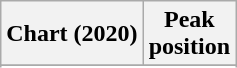<table class="wikitable plainrowheaders">
<tr>
<th>Chart (2020)</th>
<th>Peak<br>position</th>
</tr>
<tr>
</tr>
<tr>
</tr>
<tr>
</tr>
</table>
